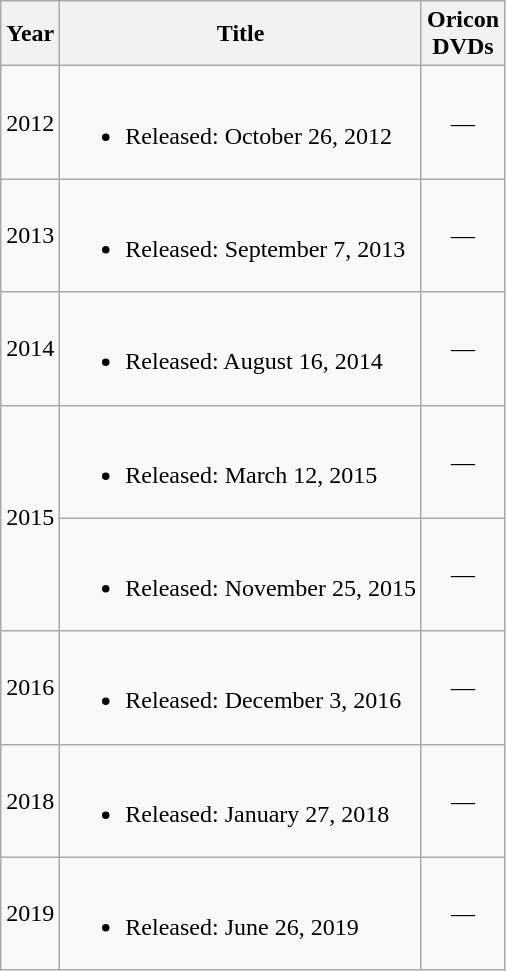<table class="wikitable">
<tr>
<th>Year</th>
<th>Title</th>
<th>Oricon<br>DVDs</th>
</tr>
<tr>
<td>2012</td>
<td><br><ul><li>Released: October 26, 2012</li></ul></td>
<td align="center">—</td>
</tr>
<tr>
<td>2013</td>
<td><br><ul><li>Released: September 7, 2013</li></ul></td>
<td align="center">—</td>
</tr>
<tr>
<td>2014</td>
<td><br><ul><li>Released: August 16, 2014</li></ul></td>
<td align="center">—</td>
</tr>
<tr>
<td rowspan="2">2015</td>
<td><br><ul><li>Released: March 12, 2015</li></ul></td>
<td align="center">—</td>
</tr>
<tr>
<td><br><ul><li>Released: November 25, 2015</li></ul></td>
<td align="center">—</td>
</tr>
<tr>
<td>2016</td>
<td><br><ul><li>Released: December 3, 2016</li></ul></td>
<td align="center">—</td>
</tr>
<tr>
<td>2018</td>
<td><br><ul><li>Released: January 27, 2018</li></ul></td>
<td align="center">—</td>
</tr>
<tr>
<td>2019</td>
<td><br><ul><li>Released: June 26, 2019</li></ul></td>
<td align="center">—</td>
</tr>
</table>
